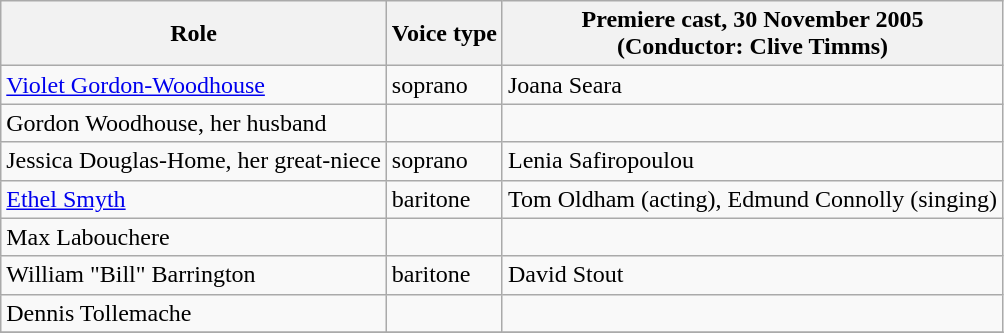<table class="wikitable">
<tr>
<th>Role</th>
<th>Voice type</th>
<th>Premiere cast, 30 November 2005<br>(Conductor: Clive Timms)</th>
</tr>
<tr>
<td><a href='#'>Violet Gordon-Woodhouse</a></td>
<td>soprano</td>
<td>Joana Seara</td>
</tr>
<tr>
<td>Gordon Woodhouse, her husband</td>
<td></td>
<td></td>
</tr>
<tr>
<td>Jessica Douglas-Home,  her great-niece</td>
<td>soprano</td>
<td>Lenia Safiropoulou</td>
</tr>
<tr>
<td><a href='#'>Ethel Smyth</a></td>
<td>baritone</td>
<td>Tom Oldham (acting), Edmund Connolly (singing)</td>
</tr>
<tr>
<td>Max Labouchere</td>
<td></td>
<td></td>
</tr>
<tr>
<td>William "Bill" Barrington</td>
<td>baritone</td>
<td>David Stout</td>
</tr>
<tr>
<td>Dennis Tollemache</td>
<td></td>
<td></td>
</tr>
<tr>
</tr>
</table>
